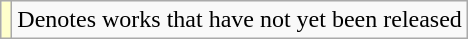<table class="wikitable">
<tr>
<td style="background:#FFFFCC;"></td>
<td>Denotes works that have not yet been released</td>
</tr>
</table>
